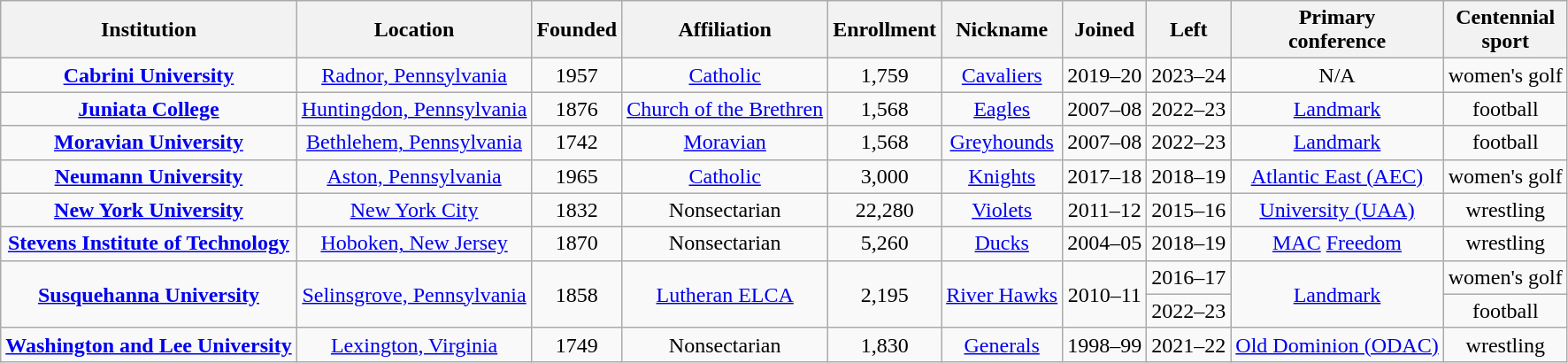<table class="sortable wikitable" style="text-align:center;">
<tr>
<th>Institution</th>
<th>Location</th>
<th>Founded</th>
<th>Affiliation</th>
<th>Enrollment</th>
<th>Nickname</th>
<th>Joined</th>
<th>Left</th>
<th>Primary<br>conference</th>
<th>Centennial<br>sport</th>
</tr>
<tr>
<td><strong><a href='#'>Cabrini University</a></strong></td>
<td><a href='#'>Radnor, Pennsylvania</a></td>
<td>1957</td>
<td><a href='#'>Catholic</a><br></td>
<td>1,759</td>
<td><a href='#'>Cavaliers</a></td>
<td>2019–20</td>
<td>2023–24</td>
<td>N/A</td>
<td>women's golf</td>
</tr>
<tr>
<td><strong><a href='#'>Juniata College</a></strong></td>
<td><a href='#'>Huntingdon, Pennsylvania</a></td>
<td>1876</td>
<td><a href='#'>Church of the Brethren</a></td>
<td>1,568</td>
<td><a href='#'>Eagles</a></td>
<td>2007–08</td>
<td>2022–23</td>
<td><a href='#'>Landmark</a></td>
<td>football</td>
</tr>
<tr>
<td><strong><a href='#'>Moravian University</a></strong></td>
<td><a href='#'>Bethlehem, Pennsylvania</a></td>
<td>1742</td>
<td><a href='#'>Moravian</a></td>
<td>1,568</td>
<td><a href='#'>Greyhounds</a></td>
<td>2007–08</td>
<td>2022–23</td>
<td><a href='#'>Landmark</a></td>
<td>football</td>
</tr>
<tr>
<td><strong><a href='#'>Neumann University</a></strong></td>
<td><a href='#'>Aston, Pennsylvania</a></td>
<td>1965</td>
<td><a href='#'>Catholic</a><br></td>
<td>3,000</td>
<td><a href='#'>Knights</a></td>
<td>2017–18</td>
<td>2018–19</td>
<td><a href='#'>Atlantic East (AEC)</a></td>
<td>women's golf</td>
</tr>
<tr>
<td><strong><a href='#'>New York University</a></strong></td>
<td><a href='#'>New York City</a></td>
<td>1832</td>
<td>Nonsectarian</td>
<td>22,280</td>
<td><a href='#'>Violets</a></td>
<td>2011–12</td>
<td>2015–16</td>
<td><a href='#'>University (UAA)</a></td>
<td>wrestling</td>
</tr>
<tr>
<td><strong><a href='#'>Stevens Institute of Technology</a></strong></td>
<td><a href='#'>Hoboken, New Jersey</a></td>
<td>1870</td>
<td>Nonsectarian</td>
<td>5,260</td>
<td><a href='#'>Ducks</a></td>
<td>2004–05</td>
<td>2018–19</td>
<td><a href='#'>MAC</a> <a href='#'>Freedom</a></td>
<td>wrestling</td>
</tr>
<tr>
<td rowspan="2"><strong><a href='#'>Susquehanna University</a></strong></td>
<td rowspan="2"><a href='#'>Selinsgrove, Pennsylvania</a></td>
<td rowspan="2">1858</td>
<td rowspan="2"><a href='#'>Lutheran ELCA</a></td>
<td rowspan="2">2,195</td>
<td rowspan="2"><a href='#'>River Hawks</a></td>
<td rowspan="2">2010–11</td>
<td>2016–17</td>
<td rowspan="2"><a href='#'>Landmark</a></td>
<td>women's golf</td>
</tr>
<tr>
<td>2022–23</td>
<td>football</td>
</tr>
<tr>
<td><strong><a href='#'>Washington and Lee University</a></strong></td>
<td><a href='#'>Lexington, Virginia</a></td>
<td>1749</td>
<td>Nonsectarian</td>
<td>1,830</td>
<td><a href='#'>Generals</a></td>
<td>1998–99</td>
<td>2021–22</td>
<td><a href='#'>Old Dominion (ODAC)</a></td>
<td>wrestling</td>
</tr>
</table>
